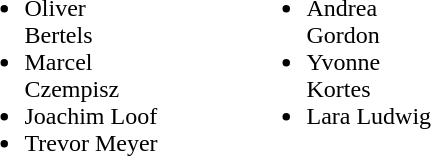<table>
<tr>
<td width="130" valign="top"><br><ul><li>Oliver Bertels</li><li>Marcel Czempisz</li><li>Joachim Loof</li><li>Trevor Meyer</li></ul></td>
<td width="50"> </td>
<td width="130" valign="top"><br><ul><li>Andrea Gordon</li><li>Yvonne Kortes</li><li>Lara Ludwig</li></ul></td>
</tr>
</table>
